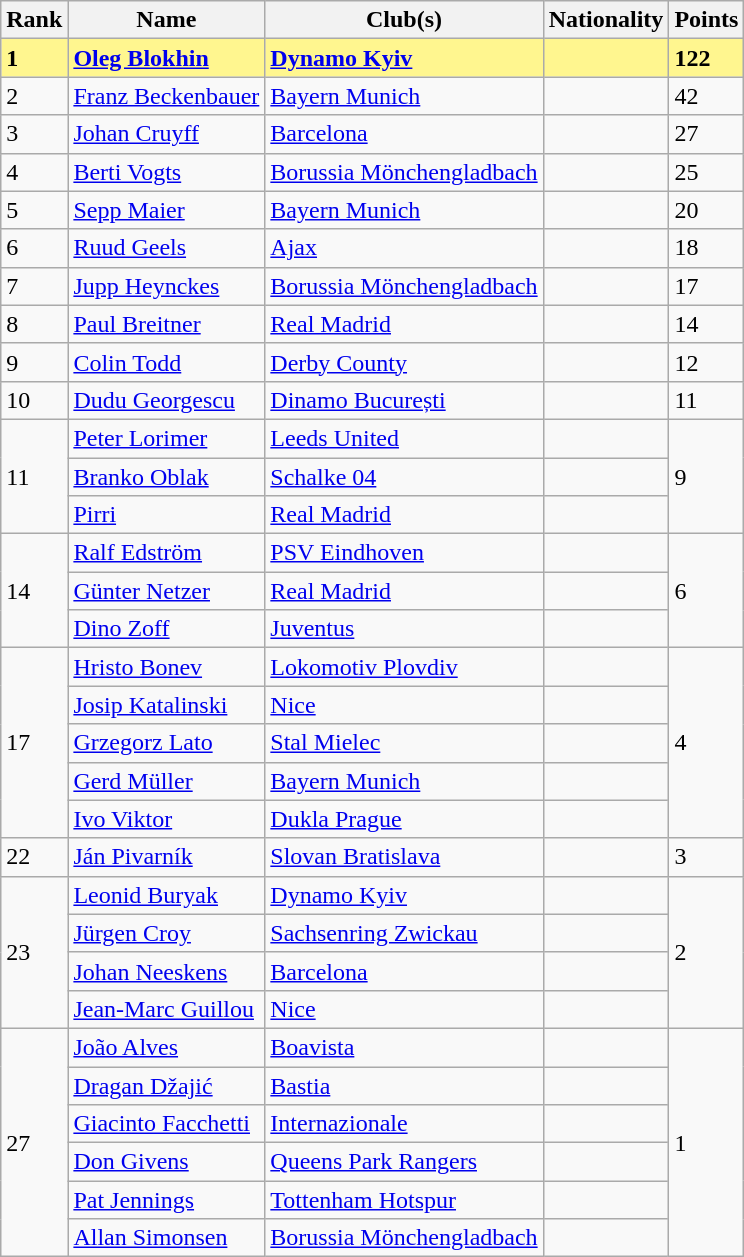<table class="wikitable">
<tr>
<th>Rank</th>
<th>Name</th>
<th>Club(s)</th>
<th>Nationality</th>
<th>Points</th>
</tr>
<tr style="background-color: #FFF68F; font-weight: bold;">
<td>1</td>
<td><a href='#'>Oleg Blokhin</a></td>
<td align="left"> <a href='#'>Dynamo Kyiv</a></td>
<td></td>
<td>122</td>
</tr>
<tr>
<td>2</td>
<td><a href='#'>Franz Beckenbauer</a></td>
<td align="left"> <a href='#'>Bayern Munich</a></td>
<td></td>
<td>42</td>
</tr>
<tr>
<td>3</td>
<td><a href='#'>Johan Cruyff</a></td>
<td align="left"> <a href='#'>Barcelona</a></td>
<td></td>
<td>27</td>
</tr>
<tr>
<td>4</td>
<td><a href='#'>Berti Vogts</a></td>
<td align="left"> <a href='#'>Borussia Mönchengladbach</a></td>
<td></td>
<td>25</td>
</tr>
<tr>
<td>5</td>
<td><a href='#'>Sepp Maier</a></td>
<td align="left"> <a href='#'>Bayern Munich</a></td>
<td></td>
<td>20</td>
</tr>
<tr>
<td>6</td>
<td><a href='#'>Ruud Geels</a></td>
<td align="left"> <a href='#'>Ajax</a></td>
<td></td>
<td>18</td>
</tr>
<tr>
<td>7</td>
<td><a href='#'>Jupp Heynckes</a></td>
<td align="left"> <a href='#'>Borussia Mönchengladbach</a></td>
<td></td>
<td>17</td>
</tr>
<tr>
<td>8</td>
<td><a href='#'>Paul Breitner</a></td>
<td align="left"> <a href='#'>Real Madrid</a></td>
<td></td>
<td>14</td>
</tr>
<tr>
<td>9</td>
<td><a href='#'>Colin Todd</a></td>
<td align="left"> <a href='#'>Derby County</a></td>
<td></td>
<td>12</td>
</tr>
<tr>
<td>10</td>
<td><a href='#'>Dudu Georgescu</a></td>
<td align="left"> <a href='#'>Dinamo București</a></td>
<td></td>
<td>11</td>
</tr>
<tr>
<td rowspan="3">11</td>
<td><a href='#'>Peter Lorimer</a></td>
<td align="left"> <a href='#'>Leeds United</a></td>
<td></td>
<td rowspan="3">9</td>
</tr>
<tr>
<td><a href='#'>Branko Oblak</a></td>
<td align="left"> <a href='#'>Schalke 04</a></td>
<td></td>
</tr>
<tr>
<td><a href='#'>Pirri</a></td>
<td align="left"> <a href='#'>Real Madrid</a></td>
<td></td>
</tr>
<tr>
<td rowspan="3">14</td>
<td><a href='#'>Ralf Edström</a></td>
<td align="left"> <a href='#'>PSV Eindhoven</a></td>
<td></td>
<td rowspan="3">6</td>
</tr>
<tr>
<td><a href='#'>Günter Netzer</a></td>
<td align="left"> <a href='#'>Real Madrid</a></td>
<td></td>
</tr>
<tr>
<td><a href='#'>Dino Zoff</a></td>
<td align="left"> <a href='#'>Juventus</a></td>
<td></td>
</tr>
<tr>
<td rowspan="5">17</td>
<td><a href='#'>Hristo Bonev</a></td>
<td align="left"> <a href='#'>Lokomotiv Plovdiv</a></td>
<td></td>
<td rowspan="5">4</td>
</tr>
<tr>
<td><a href='#'>Josip Katalinski</a></td>
<td align="left"> <a href='#'>Nice</a></td>
<td></td>
</tr>
<tr>
<td><a href='#'>Grzegorz Lato</a></td>
<td align="left"> <a href='#'>Stal Mielec</a></td>
<td></td>
</tr>
<tr>
<td><a href='#'>Gerd Müller</a></td>
<td align="left"> <a href='#'>Bayern Munich</a></td>
<td></td>
</tr>
<tr>
<td><a href='#'>Ivo Viktor</a></td>
<td align="left"> <a href='#'>Dukla Prague</a></td>
<td></td>
</tr>
<tr>
<td>22</td>
<td><a href='#'>Ján Pivarník</a></td>
<td align="left"> <a href='#'>Slovan Bratislava</a></td>
<td></td>
<td>3</td>
</tr>
<tr>
<td rowspan="4">23</td>
<td><a href='#'>Leonid Buryak</a></td>
<td align="left"> <a href='#'>Dynamo Kyiv</a></td>
<td></td>
<td rowspan="4">2</td>
</tr>
<tr>
<td><a href='#'>Jürgen Croy</a></td>
<td align="left"> <a href='#'>Sachsenring Zwickau</a></td>
<td></td>
</tr>
<tr>
<td><a href='#'>Johan Neeskens</a></td>
<td align="left"> <a href='#'>Barcelona</a></td>
<td></td>
</tr>
<tr>
<td><a href='#'>Jean-Marc Guillou</a></td>
<td align="left"> <a href='#'>Nice</a></td>
<td></td>
</tr>
<tr>
<td rowspan="6">27</td>
<td><a href='#'>João Alves</a></td>
<td align="left"> <a href='#'>Boavista</a></td>
<td></td>
<td rowspan="6">1</td>
</tr>
<tr>
<td><a href='#'>Dragan Džajić</a></td>
<td align="left"> <a href='#'>Bastia</a></td>
<td></td>
</tr>
<tr>
<td><a href='#'>Giacinto Facchetti</a></td>
<td align="left"> <a href='#'>Internazionale</a></td>
<td></td>
</tr>
<tr>
<td><a href='#'>Don Givens</a></td>
<td align="left"> <a href='#'>Queens Park Rangers</a></td>
<td></td>
</tr>
<tr>
<td><a href='#'>Pat Jennings</a></td>
<td align="left"> <a href='#'>Tottenham Hotspur</a></td>
<td></td>
</tr>
<tr>
<td><a href='#'>Allan Simonsen</a></td>
<td align="left"> <a href='#'>Borussia Mönchengladbach</a></td>
<td></td>
</tr>
</table>
